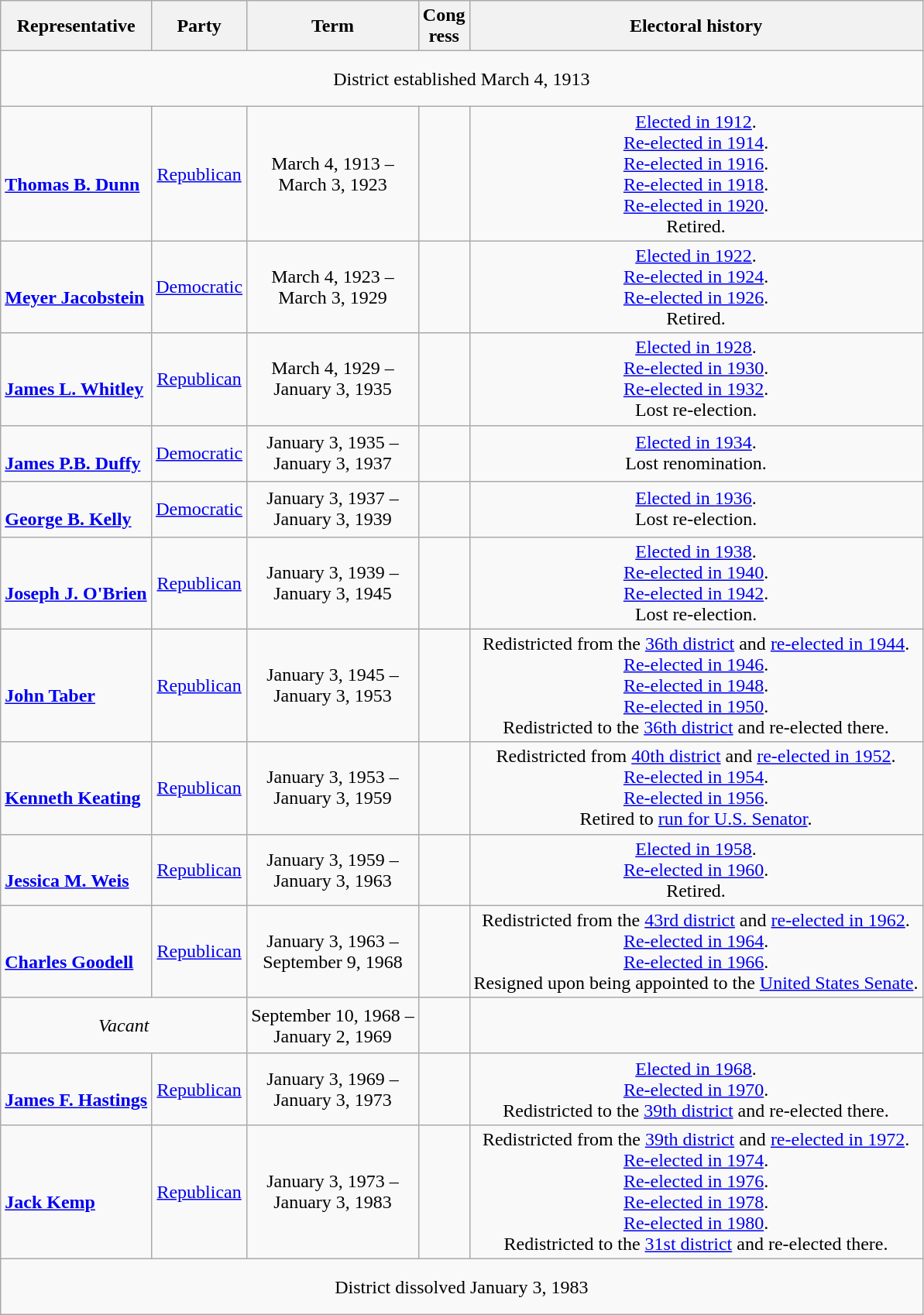<table class=wikitable style="text-align:center">
<tr>
<th>Representative</th>
<th>Party</th>
<th>Term</th>
<th>Cong<br>ress</th>
<th>Electoral history</th>
</tr>
<tr style="height:3em">
<td colspan=5>District established March 4, 1913</td>
</tr>
<tr style="height:3em">
<td align=left nowrap><br><strong><a href='#'>Thomas B. Dunn</a></strong><br></td>
<td><a href='#'>Republican</a></td>
<td nowrap>March 4, 1913 –<br>March 3, 1923</td>
<td></td>
<td><a href='#'>Elected in 1912</a>.<br><a href='#'>Re-elected in 1914</a>.<br><a href='#'>Re-elected in 1916</a>.<br><a href='#'>Re-elected in 1918</a>.<br><a href='#'>Re-elected in 1920</a>.<br>Retired.</td>
</tr>
<tr style="height:3em">
<td align=left nowrap><br><strong><a href='#'>Meyer Jacobstein</a></strong><br></td>
<td><a href='#'>Democratic</a></td>
<td nowrap>March 4, 1923 –<br>March 3, 1929</td>
<td></td>
<td><a href='#'>Elected in 1922</a>.<br><a href='#'>Re-elected in 1924</a>.<br><a href='#'>Re-elected in 1926</a>.<br>Retired.</td>
</tr>
<tr style="height:3em">
<td align=left nowrap><br><strong><a href='#'>James L. Whitley</a></strong><br></td>
<td><a href='#'>Republican</a></td>
<td nowrap>March 4, 1929 –<br>January 3, 1935</td>
<td></td>
<td><a href='#'>Elected in 1928</a>.<br><a href='#'>Re-elected in 1930</a>.<br><a href='#'>Re-elected in 1932</a>.<br>Lost re-election.</td>
</tr>
<tr style="height:3em">
<td align=left nowrap><br><strong><a href='#'>James P.B. Duffy</a></strong><br></td>
<td><a href='#'>Democratic</a></td>
<td nowrap>January 3, 1935 –<br>January 3, 1937</td>
<td></td>
<td><a href='#'>Elected in 1934</a>.<br>Lost renomination.</td>
</tr>
<tr style="height:3em">
<td align=left nowrap><br><a href='#'><strong>George B. Kelly</strong></a><br></td>
<td><a href='#'>Democratic</a></td>
<td nowrap>January 3, 1937 –<br>January 3, 1939</td>
<td></td>
<td><a href='#'>Elected in 1936</a>.<br>Lost re-election.</td>
</tr>
<tr style="height:3em">
<td align=left nowrap><br><strong><a href='#'>Joseph J. O'Brien</a></strong><br></td>
<td><a href='#'>Republican</a></td>
<td nowrap>January 3, 1939 –<br>January 3, 1945</td>
<td></td>
<td><a href='#'>Elected in 1938</a>.<br><a href='#'>Re-elected in 1940</a>.<br><a href='#'>Re-elected in 1942</a>.<br>Lost re-election.</td>
</tr>
<tr style="height:3em">
<td align=left nowrap><br><strong><a href='#'>John Taber</a></strong><br></td>
<td><a href='#'>Republican</a></td>
<td nowrap>January 3, 1945 –<br>January 3, 1953</td>
<td></td>
<td>Redistricted from the <a href='#'>36th district</a> and <a href='#'>re-elected in 1944</a>.<br><a href='#'>Re-elected in 1946</a>.<br><a href='#'>Re-elected in 1948</a>.<br><a href='#'>Re-elected in 1950</a>.<br>Redistricted to the <a href='#'>36th district</a> and re-elected there.</td>
</tr>
<tr style="height:3em">
<td align=left nowrap><br><strong><a href='#'>Kenneth Keating</a></strong><br></td>
<td><a href='#'>Republican</a></td>
<td nowrap>January 3, 1953 –<br>January 3, 1959</td>
<td></td>
<td>Redistricted from <a href='#'>40th district</a> and <a href='#'>re-elected in 1952</a>.<br><a href='#'>Re-elected in 1954</a>.<br><a href='#'>Re-elected in 1956</a>.<br>Retired to <a href='#'>run for U.S. Senator</a>.</td>
</tr>
<tr style="height:3em">
<td align=left nowrap><br><strong><a href='#'>Jessica M. Weis</a></strong><br></td>
<td><a href='#'>Republican</a></td>
<td nowrap>January 3, 1959 –<br>January 3, 1963</td>
<td></td>
<td><a href='#'>Elected in 1958</a>.<br><a href='#'>Re-elected in 1960</a>.<br>Retired.</td>
</tr>
<tr style="height:3em">
<td align=left nowrap><br><strong><a href='#'>Charles Goodell</a></strong><br></td>
<td><a href='#'>Republican</a></td>
<td nowrap>January 3, 1963 –<br>September 9, 1968</td>
<td></td>
<td>Redistricted from the <a href='#'>43rd district</a> and <a href='#'>re-elected in 1962</a>.<br><a href='#'>Re-elected in 1964</a>.<br><a href='#'>Re-elected in 1966</a>.<br>Resigned upon being appointed to the <a href='#'>United States Senate</a>.</td>
</tr>
<tr style="height:3em">
<td colspan=2><em>Vacant</em></td>
<td nowrap>September 10, 1968 –<br>January 2, 1969</td>
<td></td>
<td></td>
</tr>
<tr style="height:3em">
<td align=left nowrap><br><strong><a href='#'>James F. Hastings</a></strong><br></td>
<td><a href='#'>Republican</a></td>
<td nowrap>January 3, 1969 –<br>January 3, 1973</td>
<td></td>
<td><a href='#'>Elected in 1968</a>.<br><a href='#'>Re-elected in 1970</a>.<br>Redistricted to the <a href='#'>39th district</a> and re-elected there.</td>
</tr>
<tr style="height:3em">
<td align=left nowrap><br><strong><a href='#'>Jack Kemp</a></strong><br></td>
<td><a href='#'>Republican</a></td>
<td nowrap>January 3, 1973 –<br>January 3, 1983</td>
<td></td>
<td>Redistricted from the <a href='#'>39th district</a> and <a href='#'>re-elected in 1972</a>.<br><a href='#'>Re-elected in 1974</a>.<br><a href='#'>Re-elected in 1976</a>.<br><a href='#'>Re-elected in 1978</a>.<br><a href='#'>Re-elected in 1980</a>.<br>Redistricted to the <a href='#'>31st district</a> and re-elected there.</td>
</tr>
<tr style="height:3em">
<td colspan=5>District dissolved January 3, 1983</td>
</tr>
</table>
